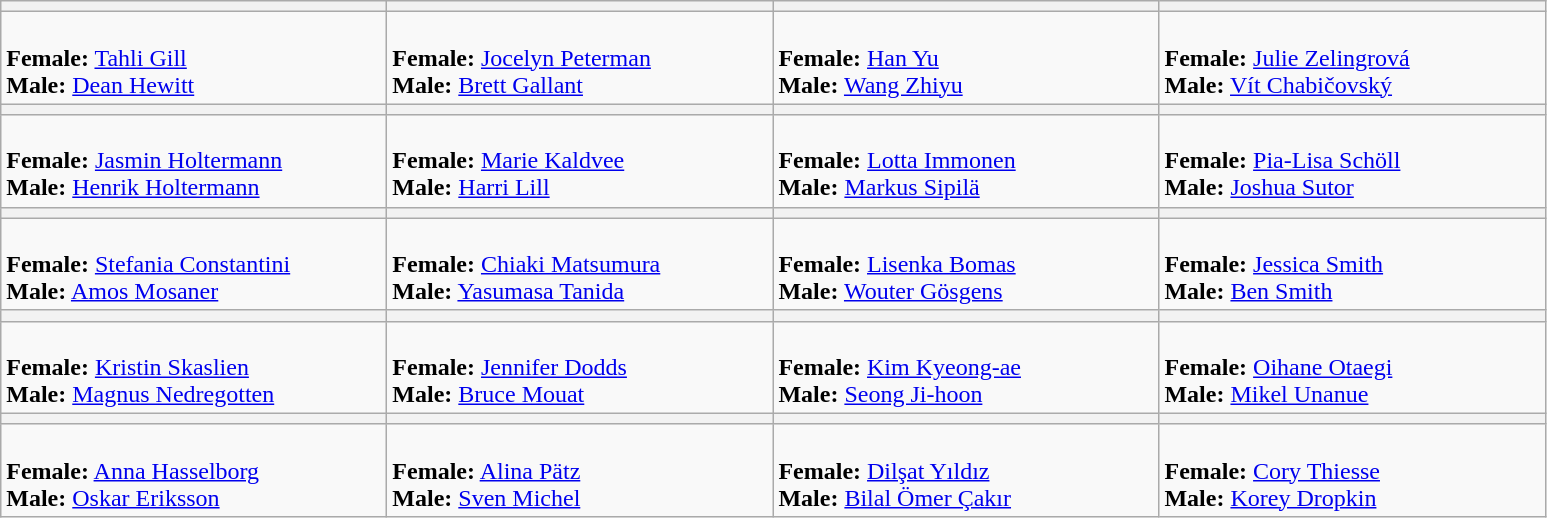<table class="wikitable">
<tr>
<th width=250></th>
<th width=250></th>
<th width=250></th>
<th width=250></th>
</tr>
<tr>
<td><br><strong>Female:</strong> <a href='#'>Tahli Gill</a><br>
<strong>Male:</strong> <a href='#'>Dean Hewitt</a></td>
<td><br><strong>Female:</strong> <a href='#'>Jocelyn Peterman</a><br>
<strong>Male:</strong> <a href='#'>Brett Gallant</a></td>
<td><br><strong>Female:</strong> <a href='#'>Han Yu</a><br>
<strong>Male:</strong> <a href='#'>Wang Zhiyu</a></td>
<td><br><strong>Female:</strong> <a href='#'>Julie Zelingrová</a><br>
<strong>Male:</strong> <a href='#'>Vít Chabičovský</a></td>
</tr>
<tr>
<th width=250></th>
<th width=250></th>
<th width=250></th>
<th width=250></th>
</tr>
<tr>
<td><br><strong>Female:</strong> <a href='#'>Jasmin Holtermann</a><br>
<strong>Male:</strong> <a href='#'>Henrik Holtermann</a></td>
<td><br><strong>Female:</strong> <a href='#'>Marie Kaldvee</a><br>
<strong>Male:</strong> <a href='#'>Harri Lill</a></td>
<td><br><strong>Female:</strong> <a href='#'>Lotta Immonen</a><br>
<strong>Male:</strong> <a href='#'>Markus Sipilä</a></td>
<td><br><strong>Female:</strong> <a href='#'>Pia-Lisa Schöll</a><br>
<strong>Male:</strong> <a href='#'>Joshua Sutor</a></td>
</tr>
<tr>
<th width=250></th>
<th width=250></th>
<th width=250></th>
<th width=250></th>
</tr>
<tr>
<td><br><strong>Female:</strong> <a href='#'>Stefania Constantini</a><br>
<strong>Male:</strong> <a href='#'>Amos Mosaner</a></td>
<td><br><strong>Female:</strong> <a href='#'>Chiaki Matsumura</a><br>
<strong>Male:</strong> <a href='#'>Yasumasa Tanida</a></td>
<td><br><strong>Female:</strong> <a href='#'>Lisenka Bomas</a><br>
<strong>Male:</strong> <a href='#'>Wouter Gösgens</a></td>
<td><br><strong>Female:</strong> <a href='#'>Jessica Smith</a><br>
<strong>Male:</strong> <a href='#'>Ben Smith</a></td>
</tr>
<tr>
<th width=250></th>
<th width=250></th>
<th width=250></th>
<th width=250></th>
</tr>
<tr>
<td><br><strong>Female:</strong> <a href='#'>Kristin Skaslien</a><br>
<strong>Male:</strong> <a href='#'>Magnus Nedregotten</a></td>
<td><br><strong>Female:</strong> <a href='#'>Jennifer Dodds</a><br>
<strong>Male:</strong> <a href='#'>Bruce Mouat</a></td>
<td><br><strong>Female:</strong> <a href='#'>Kim Kyeong-ae</a><br>
<strong>Male:</strong> <a href='#'>Seong Ji-hoon</a></td>
<td><br><strong>Female:</strong> <a href='#'>Oihane Otaegi</a><br>
<strong>Male:</strong> <a href='#'>Mikel Unanue</a></td>
</tr>
<tr>
<th width=250></th>
<th width=250></th>
<th width=250></th>
<th width=250></th>
</tr>
<tr>
<td><br><strong>Female:</strong> <a href='#'>Anna Hasselborg</a><br>
<strong>Male:</strong> <a href='#'>Oskar Eriksson</a></td>
<td><br><strong>Female:</strong> <a href='#'>Alina Pätz</a><br>
<strong>Male:</strong> <a href='#'>Sven Michel</a></td>
<td><br><strong>Female:</strong> <a href='#'>Dilşat Yıldız</a><br>
<strong>Male:</strong> <a href='#'>Bilal Ömer Çakır</a></td>
<td><br><strong>Female:</strong> <a href='#'>Cory Thiesse</a><br>
<strong>Male:</strong> <a href='#'>Korey Dropkin</a></td>
</tr>
</table>
